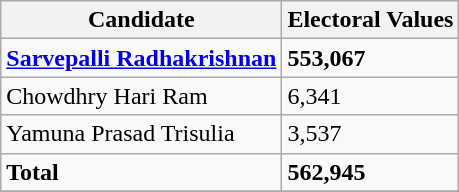<table class="wikitable" border="1">
<tr>
<th>Candidate</th>
<th>Electoral Values</th>
</tr>
<tr>
<td><strong><a href='#'>Sarvepalli Radhakrishnan</a></strong></td>
<td><strong>553,067</strong></td>
</tr>
<tr>
<td>Chowdhry Hari Ram</td>
<td>6,341</td>
</tr>
<tr>
<td>Yamuna Prasad Trisulia</td>
<td>3,537</td>
</tr>
<tr>
<td><strong>Total</strong></td>
<td><strong>562,945</strong></td>
</tr>
<tr>
</tr>
</table>
